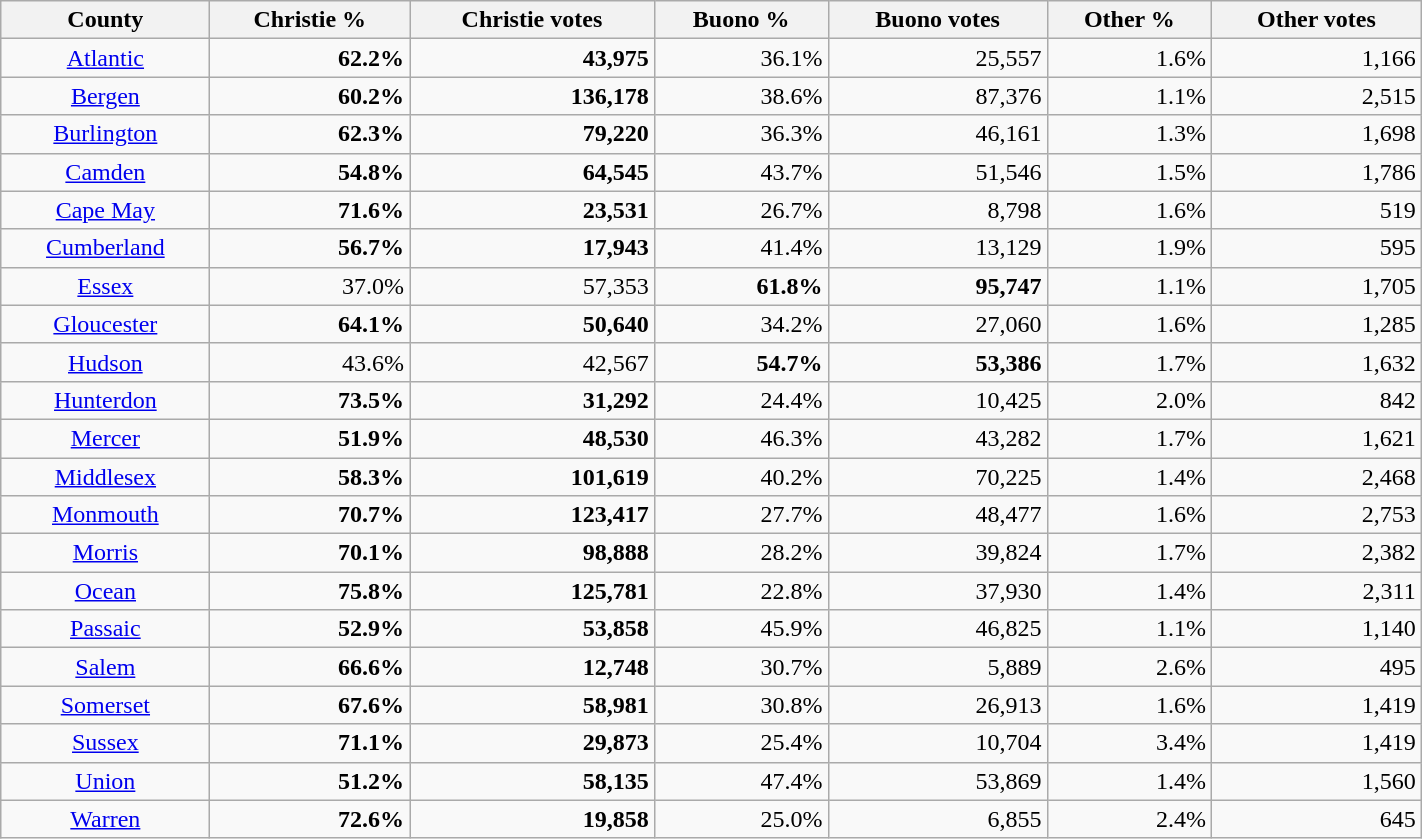<table width="75%" class="wikitable sortable" style="text-align:right">
<tr>
<th>County</th>
<th>Christie %</th>
<th>Christie votes</th>
<th>Buono %</th>
<th>Buono votes</th>
<th>Other %</th>
<th>Other votes</th>
</tr>
<tr>
<td align="center" ><a href='#'>Atlantic</a></td>
<td><strong>62.2%</strong></td>
<td><strong>43,975</strong></td>
<td>36.1%</td>
<td>25,557</td>
<td>1.6%</td>
<td>1,166</td>
</tr>
<tr>
<td align="center" ><a href='#'>Bergen</a></td>
<td><strong>60.2%</strong></td>
<td><strong>136,178</strong></td>
<td>38.6%</td>
<td>87,376</td>
<td>1.1%</td>
<td>2,515</td>
</tr>
<tr>
<td align="center" ><a href='#'>Burlington</a></td>
<td><strong>62.3%</strong></td>
<td><strong>79,220</strong></td>
<td>36.3%</td>
<td>46,161</td>
<td>1.3%</td>
<td>1,698</td>
</tr>
<tr>
<td align="center" ><a href='#'>Camden</a></td>
<td><strong>54.8%</strong></td>
<td><strong>64,545</strong></td>
<td>43.7%</td>
<td>51,546</td>
<td>1.5%</td>
<td>1,786</td>
</tr>
<tr>
<td align="center" ><a href='#'>Cape May</a></td>
<td><strong>71.6%</strong></td>
<td><strong>23,531</strong></td>
<td>26.7%</td>
<td>8,798</td>
<td>1.6%</td>
<td>519</td>
</tr>
<tr>
<td align="center" ><a href='#'>Cumberland</a></td>
<td><strong>56.7%</strong></td>
<td><strong>17,943</strong></td>
<td>41.4%</td>
<td>13,129</td>
<td>1.9%</td>
<td>595</td>
</tr>
<tr>
<td align="center" ><a href='#'>Essex</a></td>
<td>37.0%</td>
<td>57,353</td>
<td><strong>61.8%</strong></td>
<td><strong>95,747</strong></td>
<td>1.1%</td>
<td>1,705</td>
</tr>
<tr>
<td align="center" ><a href='#'>Gloucester</a></td>
<td><strong>64.1%</strong></td>
<td><strong>50,640</strong></td>
<td>34.2%</td>
<td>27,060</td>
<td>1.6%</td>
<td>1,285</td>
</tr>
<tr>
<td align="center" ><a href='#'>Hudson</a></td>
<td>43.6%</td>
<td>42,567</td>
<td><strong>54.7%</strong></td>
<td><strong>53,386</strong></td>
<td>1.7%</td>
<td>1,632</td>
</tr>
<tr>
<td align="center" ><a href='#'>Hunterdon</a></td>
<td><strong>73.5%</strong></td>
<td><strong>31,292</strong></td>
<td>24.4%</td>
<td>10,425</td>
<td>2.0%</td>
<td>842</td>
</tr>
<tr>
<td align="center" ><a href='#'>Mercer</a></td>
<td><strong>51.9%</strong></td>
<td><strong>48,530</strong></td>
<td>46.3%</td>
<td>43,282</td>
<td>1.7%</td>
<td>1,621</td>
</tr>
<tr>
<td align="center" ><a href='#'>Middlesex</a></td>
<td><strong>58.3%</strong></td>
<td><strong>101,619</strong></td>
<td>40.2%</td>
<td>70,225</td>
<td>1.4%</td>
<td>2,468</td>
</tr>
<tr>
<td align="center" ><a href='#'>Monmouth</a></td>
<td><strong>70.7%</strong></td>
<td><strong>123,417</strong></td>
<td>27.7%</td>
<td>48,477</td>
<td>1.6%</td>
<td>2,753</td>
</tr>
<tr>
<td align="center" ><a href='#'>Morris</a></td>
<td><strong>70.1%</strong></td>
<td><strong>98,888</strong></td>
<td>28.2%</td>
<td>39,824</td>
<td>1.7%</td>
<td>2,382</td>
</tr>
<tr>
<td align="center" ><a href='#'>Ocean</a></td>
<td><strong>75.8%</strong></td>
<td><strong>125,781</strong></td>
<td>22.8%</td>
<td>37,930</td>
<td>1.4%</td>
<td>2,311</td>
</tr>
<tr>
<td align="center" ><a href='#'>Passaic</a></td>
<td><strong>52.9%</strong></td>
<td><strong>53,858</strong></td>
<td>45.9%</td>
<td>46,825</td>
<td>1.1%</td>
<td>1,140</td>
</tr>
<tr>
<td align="center" ><a href='#'>Salem</a></td>
<td><strong>66.6%</strong></td>
<td><strong>12,748</strong></td>
<td>30.7%</td>
<td>5,889</td>
<td>2.6%</td>
<td>495</td>
</tr>
<tr>
<td align="center" ><a href='#'>Somerset</a></td>
<td><strong>67.6%</strong></td>
<td><strong>58,981</strong></td>
<td>30.8%</td>
<td>26,913</td>
<td>1.6%</td>
<td>1,419</td>
</tr>
<tr>
<td align="center" ><a href='#'>Sussex</a></td>
<td><strong>71.1%</strong></td>
<td><strong>29,873</strong></td>
<td>25.4%</td>
<td>10,704</td>
<td>3.4%</td>
<td>1,419</td>
</tr>
<tr>
<td align="center" ><a href='#'>Union</a></td>
<td><strong>51.2%</strong></td>
<td><strong>58,135</strong></td>
<td>47.4%</td>
<td>53,869</td>
<td>1.4%</td>
<td>1,560</td>
</tr>
<tr>
<td align="center" ><a href='#'>Warren</a></td>
<td><strong>72.6%</strong></td>
<td><strong>19,858</strong></td>
<td>25.0%</td>
<td>6,855</td>
<td>2.4%</td>
<td>645</td>
</tr>
</table>
